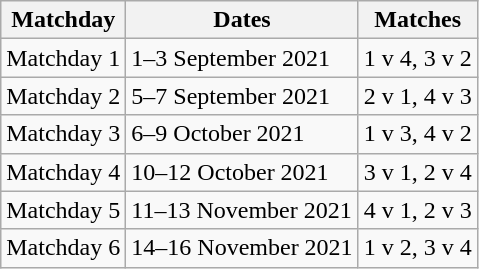<table class="wikitable">
<tr>
<th>Matchday</th>
<th>Dates</th>
<th>Matches</th>
</tr>
<tr>
<td>Matchday 1</td>
<td>1–3 September 2021</td>
<td>1 v 4, 3 v 2</td>
</tr>
<tr>
<td>Matchday 2</td>
<td>5–7 September 2021</td>
<td>2 v 1, 4 v 3</td>
</tr>
<tr>
<td>Matchday 3</td>
<td>6–9 October 2021</td>
<td>1 v 3, 4 v 2</td>
</tr>
<tr>
<td>Matchday 4</td>
<td>10–12 October 2021</td>
<td>3 v 1, 2 v 4</td>
</tr>
<tr>
<td>Matchday 5</td>
<td>11–13 November 2021</td>
<td>4 v 1, 2 v 3</td>
</tr>
<tr>
<td>Matchday 6</td>
<td>14–16 November 2021</td>
<td>1 v 2, 3 v 4</td>
</tr>
</table>
